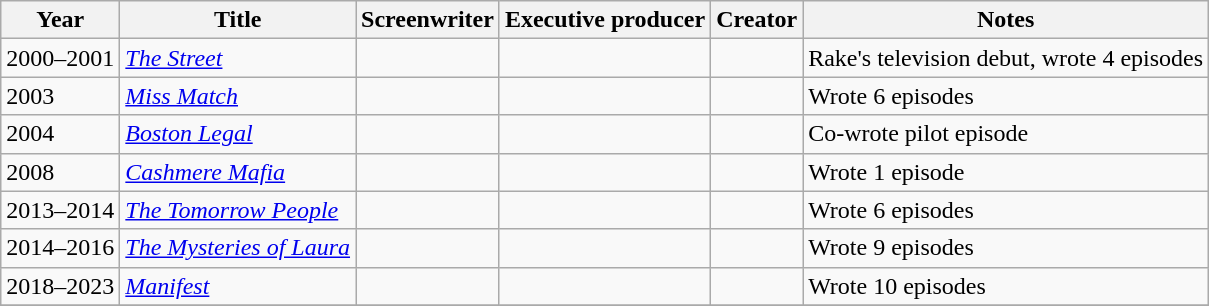<table class="wikitable sortable plainrowheaders">
<tr>
<th scope="col">Year</th>
<th scope="col">Title</th>
<th scope="col">Screenwriter</th>
<th scope="col">Executive producer</th>
<th scope="col">Creator</th>
<th scope="col">Notes</th>
</tr>
<tr>
<td>2000–2001</td>
<td scope="row"><a href='#'><em>The Street</em></a></td>
<td></td>
<td></td>
<td></td>
<td>Rake's television debut, wrote 4 episodes</td>
</tr>
<tr>
<td>2003</td>
<td><em><a href='#'>Miss Match</a></em></td>
<td></td>
<td></td>
<td></td>
<td>Wrote 6 episodes</td>
</tr>
<tr>
<td>2004</td>
<td><em><a href='#'>Boston Legal</a></em></td>
<td></td>
<td></td>
<td></td>
<td>Co-wrote pilot episode</td>
</tr>
<tr>
<td>2008</td>
<td><em><a href='#'>Cashmere Mafia</a></em></td>
<td></td>
<td></td>
<td></td>
<td>Wrote 1 episode</td>
</tr>
<tr>
<td>2013–2014</td>
<td><em><a href='#'>The Tomorrow People</a></em></td>
<td></td>
<td></td>
<td></td>
<td>Wrote 6 episodes</td>
</tr>
<tr>
<td>2014–2016</td>
<td><em><a href='#'>The Mysteries of Laura</a></em></td>
<td></td>
<td></td>
<td></td>
<td>Wrote 9 episodes</td>
</tr>
<tr>
<td>2018–2023</td>
<td><a href='#'><em>Manifest</em></a></td>
<td></td>
<td></td>
<td></td>
<td>Wrote 10 episodes</td>
</tr>
<tr>
</tr>
</table>
